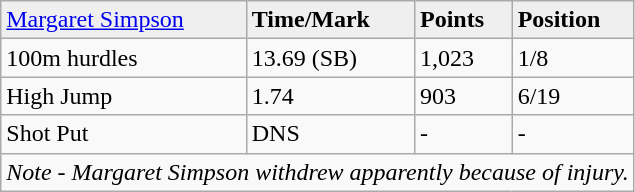<table class="wikitable">
<tr>
<td !align="center" bgcolor="efefef"><a href='#'>Margaret Simpson</a></td>
<td !align="center" bgcolor="efefef"><strong>Time/Mark</strong></td>
<td !align="center" bgcolor="efefef"><strong>Points</strong></td>
<td !align="center" bgcolor="efefef"><strong>Position</strong></td>
</tr>
<tr>
<td>100m hurdles</td>
<td>13.69 (SB)</td>
<td>1,023</td>
<td>1/8</td>
</tr>
<tr>
<td>High Jump</td>
<td>1.74</td>
<td>903</td>
<td>6/19</td>
</tr>
<tr>
<td>Shot Put</td>
<td>DNS</td>
<td>-</td>
<td>-</td>
</tr>
<tr>
<td colspan=4;><em>Note - Margaret Simpson withdrew apparently because of injury.</em></td>
</tr>
</table>
